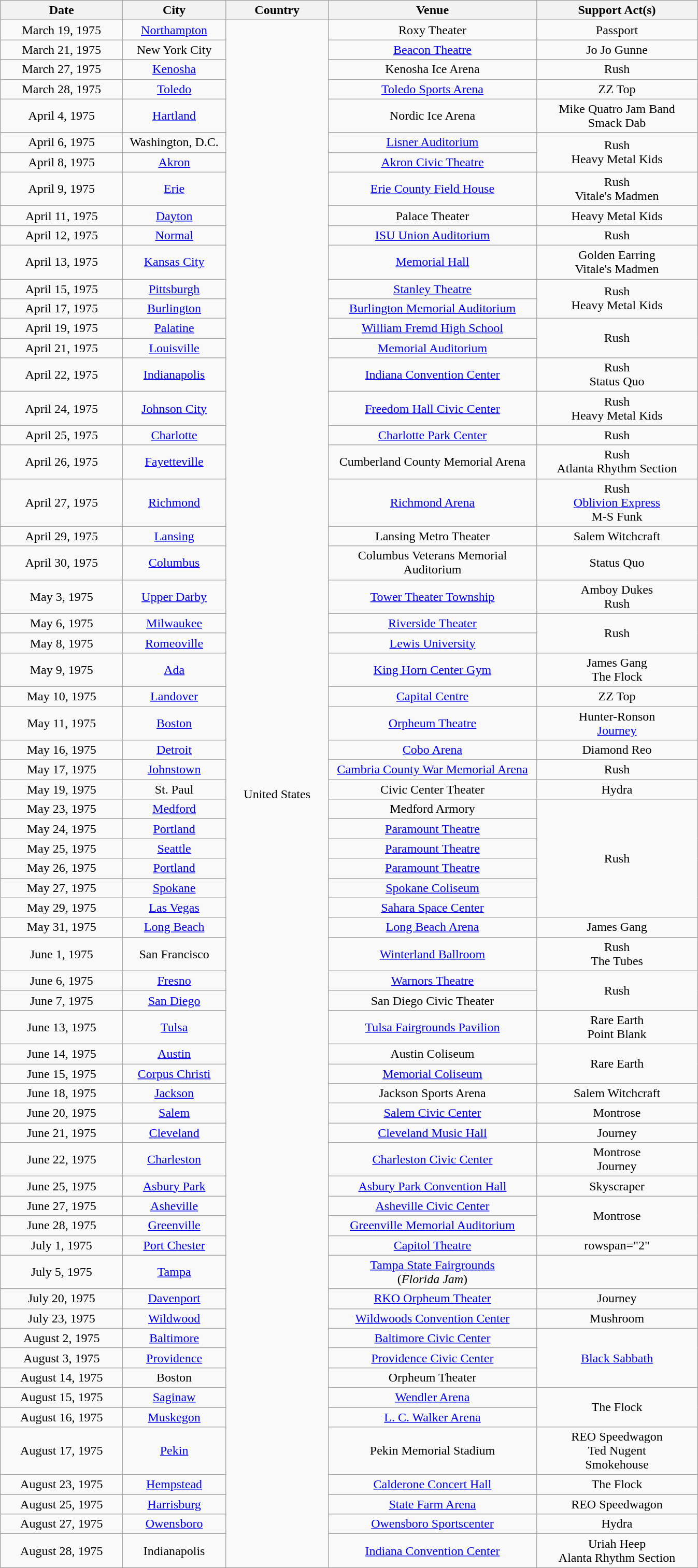<table class="wikitable" style="text-align:center;">
<tr>
<th width="150">Date</th>
<th width="125">City</th>
<th width="125">Country</th>
<th width="260">Venue</th>
<th width="200">Support Act(s)</th>
</tr>
<tr>
<td>March 19, 1975</td>
<td><a href='#'>Northampton</a></td>
<td rowspan="65">United States</td>
<td>Roxy Theater</td>
<td>Passport</td>
</tr>
<tr>
<td>March 21, 1975</td>
<td>New York City</td>
<td><a href='#'>Beacon Theatre</a></td>
<td>Jo Jo Gunne</td>
</tr>
<tr>
<td>March 27, 1975</td>
<td><a href='#'>Kenosha</a></td>
<td>Kenosha Ice Arena</td>
<td>Rush</td>
</tr>
<tr>
<td>March 28, 1975</td>
<td><a href='#'>Toledo</a></td>
<td><a href='#'>Toledo Sports Arena</a></td>
<td>ZZ Top</td>
</tr>
<tr>
<td>April 4, 1975</td>
<td><a href='#'>Hartland</a></td>
<td>Nordic Ice Arena</td>
<td>Mike Quatro Jam Band<br>Smack Dab</td>
</tr>
<tr>
<td>April 6, 1975</td>
<td>Washington, D.C.</td>
<td><a href='#'>Lisner Auditorium</a></td>
<td rowspan="2">Rush<br>Heavy Metal Kids</td>
</tr>
<tr>
<td>April 8, 1975</td>
<td><a href='#'>Akron</a></td>
<td><a href='#'>Akron Civic Theatre</a></td>
</tr>
<tr>
<td>April 9, 1975</td>
<td><a href='#'>Erie</a></td>
<td><a href='#'>Erie County Field House</a></td>
<td>Rush<br>Vitale's Madmen</td>
</tr>
<tr>
<td>April 11, 1975</td>
<td><a href='#'>Dayton</a></td>
<td>Palace Theater</td>
<td>Heavy Metal Kids</td>
</tr>
<tr>
<td>April 12, 1975</td>
<td><a href='#'>Normal</a></td>
<td><a href='#'>ISU Union Auditorium</a></td>
<td>Rush</td>
</tr>
<tr>
<td>April 13, 1975</td>
<td><a href='#'>Kansas City</a></td>
<td><a href='#'>Memorial Hall</a></td>
<td>Golden Earring<br>Vitale's Madmen</td>
</tr>
<tr>
<td>April 15, 1975</td>
<td><a href='#'>Pittsburgh</a></td>
<td><a href='#'>Stanley Theatre</a></td>
<td rowspan="2">Rush<br>Heavy Metal Kids</td>
</tr>
<tr>
<td>April 17, 1975</td>
<td><a href='#'>Burlington</a></td>
<td><a href='#'>Burlington Memorial Auditorium</a></td>
</tr>
<tr>
<td>April 19, 1975</td>
<td><a href='#'>Palatine</a></td>
<td><a href='#'>William Fremd High School</a></td>
<td rowspan="2">Rush</td>
</tr>
<tr>
<td>April 21, 1975</td>
<td><a href='#'>Louisville</a></td>
<td><a href='#'>Memorial Auditorium</a></td>
</tr>
<tr>
<td>April 22, 1975</td>
<td><a href='#'>Indianapolis</a></td>
<td><a href='#'>Indiana Convention Center</a></td>
<td>Rush<br>Status Quo</td>
</tr>
<tr>
<td>April 24, 1975</td>
<td><a href='#'>Johnson City</a></td>
<td><a href='#'>Freedom Hall Civic Center</a></td>
<td>Rush<br>Heavy Metal Kids</td>
</tr>
<tr>
<td>April 25, 1975</td>
<td><a href='#'>Charlotte</a></td>
<td><a href='#'>Charlotte Park Center</a></td>
<td>Rush</td>
</tr>
<tr>
<td>April 26, 1975</td>
<td><a href='#'>Fayetteville</a></td>
<td>Cumberland County Memorial Arena</td>
<td>Rush<br>Atlanta Rhythm Section</td>
</tr>
<tr>
<td>April 27, 1975</td>
<td><a href='#'>Richmond</a></td>
<td><a href='#'>Richmond Arena</a></td>
<td>Rush<br><a href='#'>Oblivion Express</a><br>M-S Funk</td>
</tr>
<tr>
<td>April 29, 1975</td>
<td><a href='#'>Lansing</a></td>
<td>Lansing Metro Theater</td>
<td>Salem Witchcraft</td>
</tr>
<tr>
<td>April 30, 1975</td>
<td><a href='#'>Columbus</a></td>
<td>Columbus Veterans Memorial Auditorium</td>
<td>Status Quo</td>
</tr>
<tr>
<td>May 3, 1975</td>
<td><a href='#'>Upper Darby</a></td>
<td><a href='#'>Tower Theater Township</a></td>
<td>Amboy Dukes<br>Rush</td>
</tr>
<tr>
<td>May 6, 1975</td>
<td><a href='#'>Milwaukee</a></td>
<td><a href='#'>Riverside Theater</a></td>
<td rowspan="2">Rush</td>
</tr>
<tr>
<td>May 8, 1975</td>
<td><a href='#'>Romeoville</a></td>
<td><a href='#'>Lewis University</a></td>
</tr>
<tr>
<td>May 9, 1975</td>
<td><a href='#'>Ada</a></td>
<td><a href='#'>King Horn Center Gym</a></td>
<td>James Gang<br>The Flock</td>
</tr>
<tr>
<td>May 10, 1975</td>
<td><a href='#'>Landover</a></td>
<td><a href='#'>Capital Centre</a></td>
<td>ZZ Top</td>
</tr>
<tr>
<td>May 11, 1975</td>
<td><a href='#'>Boston</a></td>
<td><a href='#'>Orpheum Theatre</a></td>
<td>Hunter-Ronson<br><a href='#'>Journey</a></td>
</tr>
<tr>
<td>May 16, 1975</td>
<td><a href='#'>Detroit</a></td>
<td><a href='#'>Cobo Arena</a></td>
<td>Diamond Reo</td>
</tr>
<tr>
<td>May 17, 1975</td>
<td><a href='#'>Johnstown</a></td>
<td><a href='#'>Cambria County War Memorial Arena</a></td>
<td>Rush</td>
</tr>
<tr>
<td>May 19, 1975</td>
<td>St. Paul</td>
<td>Civic Center Theater</td>
<td>Hydra</td>
</tr>
<tr>
<td>May 23, 1975</td>
<td><a href='#'>Medford</a></td>
<td>Medford Armory</td>
<td rowspan="6">Rush</td>
</tr>
<tr>
<td>May 24, 1975</td>
<td><a href='#'>Portland</a></td>
<td><a href='#'>Paramount Theatre</a></td>
</tr>
<tr>
<td>May 25, 1975</td>
<td><a href='#'>Seattle</a></td>
<td><a href='#'>Paramount Theatre</a></td>
</tr>
<tr>
<td>May 26, 1975</td>
<td><a href='#'>Portland</a></td>
<td><a href='#'>Paramount Theatre</a></td>
</tr>
<tr>
<td>May 27, 1975</td>
<td><a href='#'>Spokane</a></td>
<td><a href='#'>Spokane Coliseum</a></td>
</tr>
<tr>
<td>May 29, 1975</td>
<td><a href='#'>Las Vegas</a></td>
<td><a href='#'>Sahara Space Center</a></td>
</tr>
<tr>
<td>May 31, 1975</td>
<td><a href='#'>Long Beach</a></td>
<td><a href='#'>Long Beach Arena</a></td>
<td>James Gang</td>
</tr>
<tr>
<td>June 1, 1975</td>
<td>San Francisco</td>
<td><a href='#'>Winterland Ballroom</a></td>
<td>Rush<br>The Tubes</td>
</tr>
<tr>
<td>June 6, 1975</td>
<td><a href='#'>Fresno</a></td>
<td><a href='#'>Warnors Theatre</a></td>
<td rowspan="2">Rush</td>
</tr>
<tr>
<td>June 7, 1975</td>
<td><a href='#'>San Diego</a></td>
<td>San Diego Civic Theater</td>
</tr>
<tr>
<td>June 13, 1975</td>
<td><a href='#'>Tulsa</a></td>
<td><a href='#'>Tulsa Fairgrounds Pavilion</a></td>
<td>Rare Earth<br>Point Blank</td>
</tr>
<tr>
<td>June 14, 1975</td>
<td><a href='#'>Austin</a></td>
<td>Austin Coliseum</td>
<td rowspan="2">Rare Earth</td>
</tr>
<tr>
<td>June 15, 1975</td>
<td><a href='#'>Corpus Christi</a></td>
<td><a href='#'>Memorial Coliseum</a></td>
</tr>
<tr>
<td>June 18, 1975</td>
<td><a href='#'>Jackson</a></td>
<td>Jackson Sports Arena</td>
<td>Salem Witchcraft</td>
</tr>
<tr>
<td>June 20, 1975</td>
<td><a href='#'>Salem</a></td>
<td><a href='#'>Salem Civic Center</a></td>
<td>Montrose</td>
</tr>
<tr>
<td>June 21, 1975</td>
<td><a href='#'>Cleveland</a></td>
<td><a href='#'>Cleveland Music Hall</a></td>
<td>Journey</td>
</tr>
<tr>
<td>June 22, 1975</td>
<td><a href='#'>Charleston</a></td>
<td><a href='#'>Charleston Civic Center</a></td>
<td>Montrose<br>Journey</td>
</tr>
<tr>
<td>June 25, 1975</td>
<td><a href='#'>Asbury Park</a></td>
<td><a href='#'>Asbury Park Convention Hall</a></td>
<td>Skyscraper</td>
</tr>
<tr>
<td>June 27, 1975</td>
<td><a href='#'>Asheville</a></td>
<td><a href='#'>Asheville Civic Center</a></td>
<td rowspan="2">Montrose</td>
</tr>
<tr>
<td>June 28, 1975</td>
<td><a href='#'>Greenville</a></td>
<td><a href='#'>Greenville Memorial Auditorium</a></td>
</tr>
<tr>
<td>July 1, 1975</td>
<td><a href='#'>Port Chester</a></td>
<td><a href='#'>Capitol Theatre</a></td>
<td>rowspan="2" </td>
</tr>
<tr>
<td>July 5, 1975</td>
<td><a href='#'>Tampa</a></td>
<td><a href='#'>Tampa State Fairgrounds</a><br>(<em>Florida Jam</em>)</td>
</tr>
<tr>
<td>July 20, 1975</td>
<td><a href='#'>Davenport</a></td>
<td><a href='#'>RKO Orpheum Theater</a></td>
<td>Journey</td>
</tr>
<tr>
<td>July 23, 1975</td>
<td><a href='#'>Wildwood</a></td>
<td><a href='#'>Wildwoods Convention Center</a></td>
<td>Mushroom</td>
</tr>
<tr>
<td>August 2, 1975</td>
<td><a href='#'>Baltimore</a></td>
<td><a href='#'>Baltimore Civic Center</a></td>
<td rowspan="3"><a href='#'>Black Sabbath</a></td>
</tr>
<tr>
<td>August 3, 1975</td>
<td><a href='#'>Providence</a></td>
<td><a href='#'>Providence Civic Center</a></td>
</tr>
<tr>
<td>August 14, 1975</td>
<td>Boston</td>
<td>Orpheum Theater</td>
</tr>
<tr>
<td>August 15, 1975</td>
<td><a href='#'>Saginaw</a></td>
<td><a href='#'>Wendler Arena</a></td>
<td rowspan="2">The Flock</td>
</tr>
<tr>
<td>August 16, 1975</td>
<td><a href='#'>Muskegon</a></td>
<td><a href='#'>L. C. Walker Arena</a></td>
</tr>
<tr>
<td>August 17, 1975</td>
<td><a href='#'>Pekin</a></td>
<td>Pekin Memorial Stadium</td>
<td>REO Speedwagon<br>Ted Nugent<br>Smokehouse</td>
</tr>
<tr>
<td>August 23, 1975</td>
<td><a href='#'>Hempstead</a></td>
<td><a href='#'>Calderone Concert Hall</a></td>
<td>The Flock</td>
</tr>
<tr>
<td>August 25, 1975</td>
<td><a href='#'>Harrisburg</a></td>
<td><a href='#'>State Farm Arena</a></td>
<td>REO Speedwagon</td>
</tr>
<tr>
<td>August 27, 1975</td>
<td><a href='#'>Owensboro</a></td>
<td><a href='#'>Owensboro Sportscenter</a></td>
<td>Hydra</td>
</tr>
<tr>
<td>August 28, 1975</td>
<td>Indianapolis</td>
<td><a href='#'>Indiana Convention Center</a></td>
<td>Uriah Heep<br>Alanta Rhythm Section</td>
</tr>
</table>
